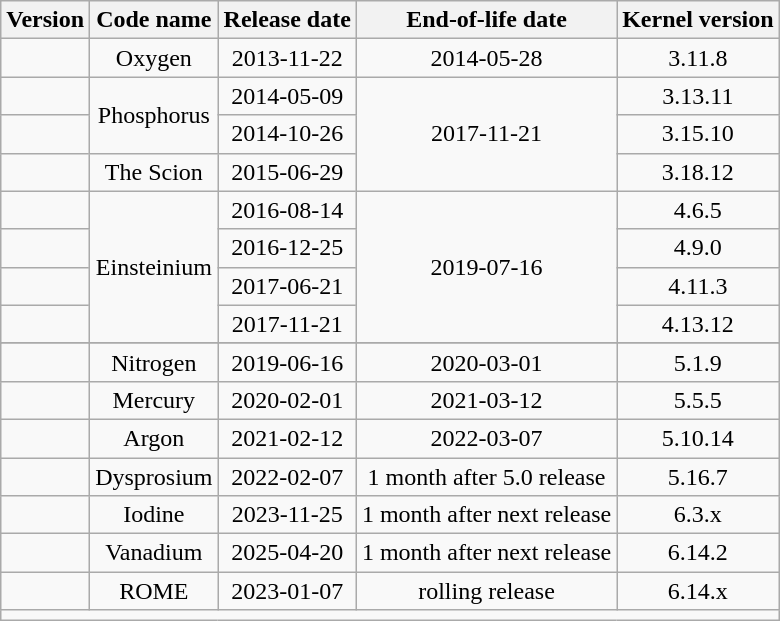<table class="wikitable" style="text-align:center; margin-left:1em; margin-right:0">
<tr>
<th>Version</th>
<th>Code name</th>
<th>Release date</th>
<th>End-of-life date</th>
<th>Kernel version</th>
</tr>
<tr>
<td></td>
<td>Oxygen</td>
<td>2013-11-22</td>
<td>2014-05-28</td>
<td>3.11.8</td>
</tr>
<tr>
<td></td>
<td rowspan="2">Phosphorus</td>
<td>2014-05-09</td>
<td rowspan="3">2017-11-21</td>
<td>3.13.11</td>
</tr>
<tr>
<td></td>
<td>2014-10-26</td>
<td>3.15.10</td>
</tr>
<tr>
<td></td>
<td>The Scion</td>
<td>2015-06-29</td>
<td>3.18.12</td>
</tr>
<tr>
<td></td>
<td rowspan="4">Einsteinium</td>
<td>2016-08-14</td>
<td rowspan="4">2019-07-16</td>
<td>4.6.5</td>
</tr>
<tr>
<td></td>
<td>2016-12-25</td>
<td>4.9.0</td>
</tr>
<tr>
<td></td>
<td>2017-06-21</td>
<td>4.11.3</td>
</tr>
<tr>
<td></td>
<td>2017-11-21</td>
<td>4.13.12</td>
</tr>
<tr>
</tr>
<tr>
<td></td>
<td>Nitrogen</td>
<td>2019-06-16</td>
<td>2020-03-01</td>
<td>5.1.9</td>
</tr>
<tr>
<td></td>
<td>Mercury</td>
<td>2020-02-01</td>
<td>2021-03-12</td>
<td>5.5.5</td>
</tr>
<tr>
<td></td>
<td>Argon</td>
<td>2021-02-12</td>
<td>2022-03-07</td>
<td>5.10.14</td>
</tr>
<tr>
<td></td>
<td>Dysprosium</td>
<td>2022-02-07</td>
<td>1 month after 5.0 release</td>
<td>5.16.7</td>
</tr>
<tr>
<td></td>
<td>Iodine</td>
<td>2023-11-25</td>
<td>1 month after next release</td>
<td>6.3.x</td>
</tr>
<tr>
<td></td>
<td>Vanadium</td>
<td>2025-04-20</td>
<td>1 month after next release</td>
<td>6.14.2</td>
</tr>
<tr>
<td></td>
<td>ROME</td>
<td>2023-01-07</td>
<td>rolling release</td>
<td>6.14.x</td>
</tr>
<tr>
<td colspan="5"><small></small></td>
</tr>
</table>
